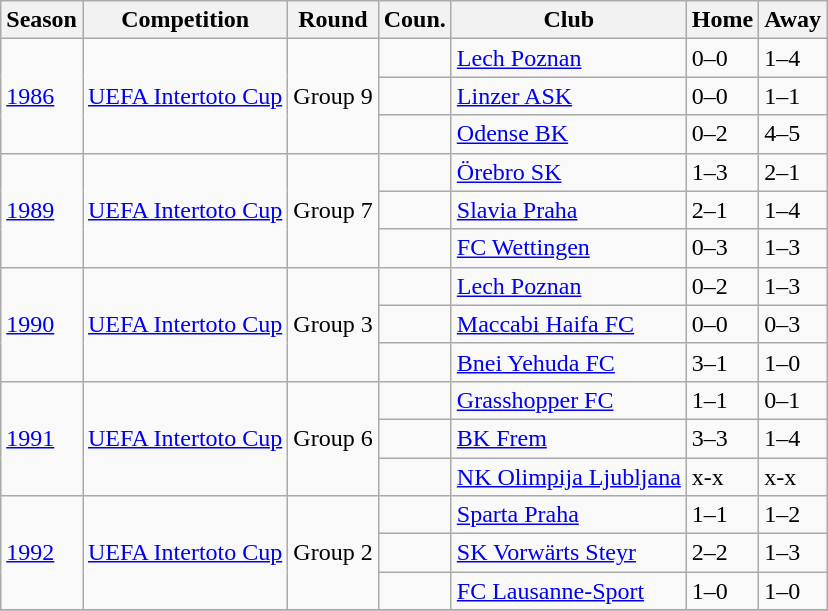<table class="wikitable">
<tr>
<th>Season</th>
<th>Competition</th>
<th>Round</th>
<th>Coun.</th>
<th>Club</th>
<th>Home</th>
<th>Away</th>
</tr>
<tr>
<td rowspan=3><a href='#'>1986</a></td>
<td rowspan=3><a href='#'>UEFA Intertoto Cup</a></td>
<td rowspan=3>Group 9</td>
<td></td>
<td><a href='#'>Lech Poznan</a></td>
<td>0–0</td>
<td>1–4</td>
</tr>
<tr>
<td></td>
<td><a href='#'>Linzer ASK</a></td>
<td>0–0</td>
<td>1–1</td>
</tr>
<tr>
<td></td>
<td><a href='#'>Odense BK</a></td>
<td>0–2</td>
<td>4–5</td>
</tr>
<tr>
<td rowspan=3><a href='#'>1989</a></td>
<td rowspan=3><a href='#'>UEFA Intertoto Cup</a></td>
<td rowspan=3>Group 7</td>
<td></td>
<td><a href='#'>Örebro SK</a></td>
<td>1–3</td>
<td>2–1</td>
</tr>
<tr>
<td></td>
<td><a href='#'>Slavia Praha</a></td>
<td>2–1</td>
<td>1–4</td>
</tr>
<tr>
<td></td>
<td><a href='#'>FC Wettingen</a></td>
<td>0–3</td>
<td>1–3</td>
</tr>
<tr>
<td rowspan=3><a href='#'>1990</a></td>
<td rowspan=3><a href='#'>UEFA Intertoto Cup</a></td>
<td rowspan=3>Group 3</td>
<td></td>
<td><a href='#'>Lech Poznan</a></td>
<td>0–2</td>
<td>1–3</td>
</tr>
<tr>
<td></td>
<td><a href='#'>Maccabi Haifa FC</a></td>
<td>0–0</td>
<td>0–3</td>
</tr>
<tr>
<td></td>
<td><a href='#'>Bnei Yehuda FC</a></td>
<td>3–1</td>
<td>1–0</td>
</tr>
<tr>
<td rowspan=3><a href='#'>1991</a></td>
<td rowspan=3><a href='#'>UEFA Intertoto Cup</a></td>
<td rowspan=3>Group 6</td>
<td></td>
<td><a href='#'>Grasshopper FC</a></td>
<td>1–1</td>
<td>0–1</td>
</tr>
<tr>
<td></td>
<td><a href='#'>BK Frem</a></td>
<td>3–3</td>
<td>1–4</td>
</tr>
<tr>
<td></td>
<td><a href='#'>NK Olimpija Ljubljana</a></td>
<td>x-x</td>
<td>x-x</td>
</tr>
<tr>
<td rowspan=3><a href='#'>1992</a></td>
<td rowspan=3><a href='#'>UEFA Intertoto Cup</a></td>
<td rowspan=3>Group 2</td>
<td></td>
<td><a href='#'>Sparta Praha</a></td>
<td>1–1</td>
<td>1–2</td>
</tr>
<tr>
<td></td>
<td><a href='#'>SK Vorwärts Steyr</a></td>
<td>2–2</td>
<td>1–3</td>
</tr>
<tr>
<td></td>
<td><a href='#'>FC Lausanne-Sport</a></td>
<td>1–0</td>
<td>1–0</td>
</tr>
<tr>
</tr>
</table>
